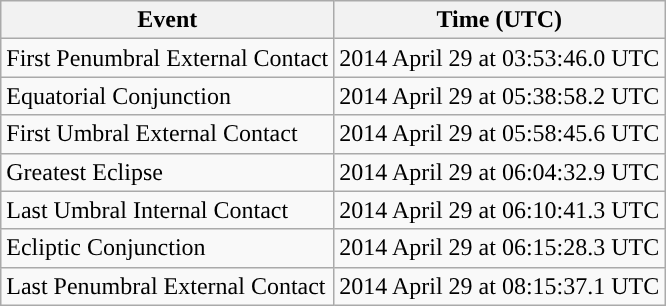<table class="wikitable">
<tr>
<th>Event</th>
<th>Time (UTC)</th>
</tr>
<tr>
<td>First Penumbral External Contact</td>
<td>2014 April 29 at 03:53:46.0 UTC</td>
</tr>
<tr>
<td>Equatorial Conjunction</td>
<td>2014 April 29 at 05:38:58.2 UTC</td>
</tr>
<tr>
<td>First Umbral External Contact</td>
<td>2014 April 29 at 05:58:45.6 UTC</td>
</tr>
<tr>
<td>Greatest Eclipse</td>
<td>2014 April 29 at 06:04:32.9 UTC</td>
</tr>
<tr>
<td>Last Umbral Internal Contact</td>
<td>2014 April 29 at 06:10:41.3 UTC</td>
</tr>
<tr>
<td>Ecliptic Conjunction</td>
<td>2014 April 29 at 06:15:28.3 UTC</td>
</tr>
<tr>
<td>Last Penumbral External Contact</td>
<td>2014 April 29 at 08:15:37.1 UTC</td>
</tr>
</table>
